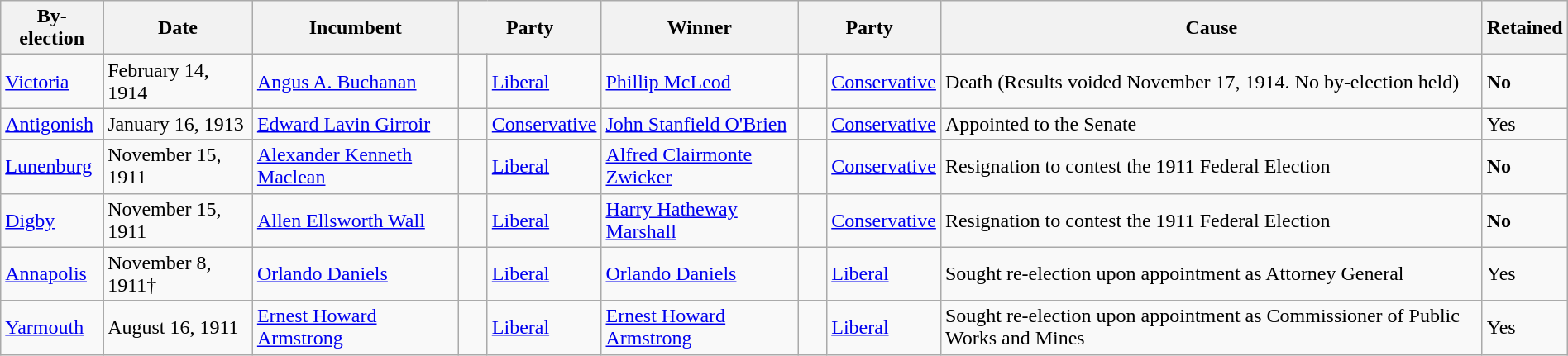<table class=wikitable style="width:100%">
<tr>
<th>By-election</th>
<th>Date</th>
<th>Incumbent</th>
<th colspan=2>Party</th>
<th>Winner</th>
<th colspan=2>Party</th>
<th>Cause</th>
<th>Retained</th>
</tr>
<tr>
<td><a href='#'>Victoria</a></td>
<td>February 14, 1914</td>
<td><a href='#'>Angus A. Buchanan</a></td>
<td>    </td>
<td><a href='#'>Liberal</a></td>
<td><a href='#'>Phillip McLeod</a></td>
<td>    </td>
<td><a href='#'>Conservative</a></td>
<td>Death (Results voided November 17, 1914. No by-election held)</td>
<td><strong>No</strong></td>
</tr>
<tr>
<td><a href='#'>Antigonish</a></td>
<td>January 16, 1913</td>
<td><a href='#'>Edward Lavin Girroir</a></td>
<td>    </td>
<td><a href='#'>Conservative</a></td>
<td><a href='#'>John Stanfield O'Brien</a></td>
<td>    </td>
<td><a href='#'>Conservative</a></td>
<td>Appointed to the Senate</td>
<td>Yes</td>
</tr>
<tr>
<td><a href='#'>Lunenburg</a></td>
<td>November 15, 1911</td>
<td><a href='#'>Alexander Kenneth Maclean</a></td>
<td>    </td>
<td><a href='#'>Liberal</a></td>
<td><a href='#'>Alfred Clairmonte Zwicker</a></td>
<td>    </td>
<td><a href='#'>Conservative</a></td>
<td>Resignation to contest the 1911 Federal Election</td>
<td><strong>No</strong></td>
</tr>
<tr>
<td><a href='#'>Digby</a></td>
<td>November 15, 1911</td>
<td><a href='#'>Allen Ellsworth Wall</a></td>
<td>    </td>
<td><a href='#'>Liberal</a></td>
<td><a href='#'>Harry Hatheway Marshall</a></td>
<td>    </td>
<td><a href='#'>Conservative</a></td>
<td>Resignation to contest the 1911 Federal Election</td>
<td><strong>No</strong></td>
</tr>
<tr>
<td><a href='#'>Annapolis</a></td>
<td>November 8, 1911†</td>
<td><a href='#'>Orlando Daniels</a></td>
<td>    </td>
<td><a href='#'>Liberal</a></td>
<td><a href='#'>Orlando Daniels</a></td>
<td>    </td>
<td><a href='#'>Liberal</a></td>
<td>Sought re-election upon appointment as Attorney General</td>
<td>Yes</td>
</tr>
<tr>
<td><a href='#'>Yarmouth</a></td>
<td>August 16, 1911</td>
<td><a href='#'>Ernest Howard Armstrong</a></td>
<td>    </td>
<td><a href='#'>Liberal</a></td>
<td><a href='#'>Ernest Howard Armstrong</a></td>
<td>    </td>
<td><a href='#'>Liberal</a></td>
<td>Sought re-election upon appointment as Commissioner of Public Works and Mines</td>
<td>Yes</td>
</tr>
</table>
